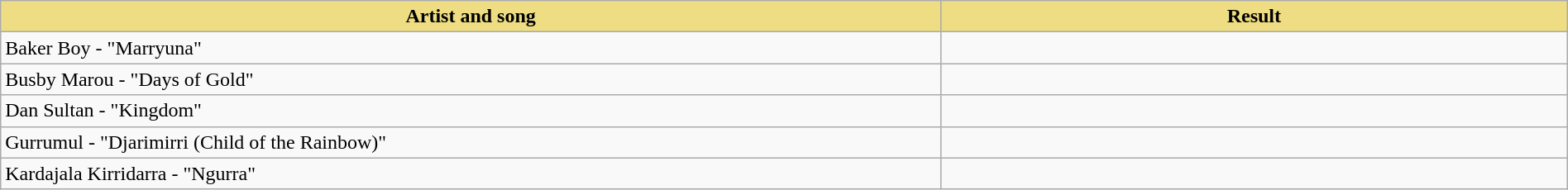<table class="wikitable" width=100%>
<tr>
<th style="width:15%;background:#EEDD82;">Artist and song</th>
<th style="width:10%;background:#EEDD82;">Result</th>
</tr>
<tr>
<td>Baker Boy - "Marryuna"</td>
<td></td>
</tr>
<tr>
<td>Busby Marou - "Days of Gold"</td>
<td></td>
</tr>
<tr>
<td>Dan Sultan - "Kingdom"</td>
<td></td>
</tr>
<tr>
<td>Gurrumul - "Djarimirri (Child of the Rainbow)"</td>
<td></td>
</tr>
<tr>
<td>Kardajala Kirridarra - "Ngurra"</td>
<td></td>
</tr>
</table>
